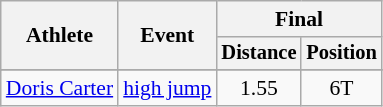<table class=wikitable style="font-size:90%">
<tr>
<th rowspan=2>Athlete</th>
<th rowspan=2>Event</th>
<th colspan=2>Final</th>
</tr>
<tr style="font-size:95%">
<th>Distance</th>
<th>Position</th>
</tr>
<tr align=center>
</tr>
<tr align=center>
<td align=left><a href='#'>Doris Carter</a></td>
<td align=left><a href='#'>high jump</a></td>
<td>1.55</td>
<td>6T</td>
</tr>
</table>
